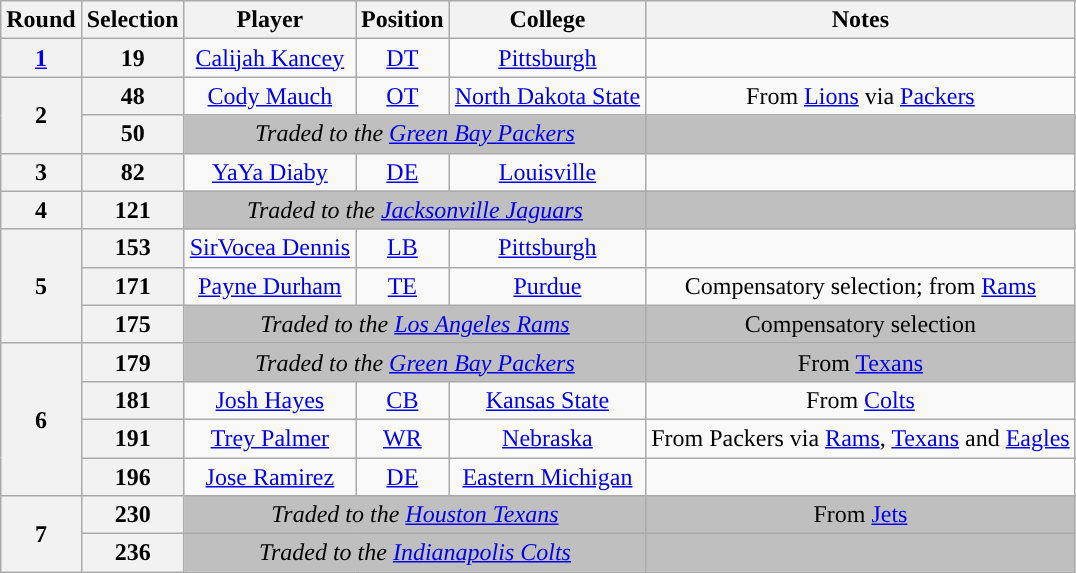<table class="wikitable" style="text-align:center">
<tr>
<th>Round</th>
<th>Selection</th>
<th>Player</th>
<th>Position</th>
<th>College</th>
<th>Notes</th>
</tr>
<tr>
<th><a href='#'>1</a></th>
<th>19</th>
<td><a href='#'>Calijah Kancey</a></td>
<td><a href='#'>DT</a></td>
<td><a href='#'>Pittsburgh</a></td>
<td></td>
</tr>
<tr>
<th rowspan="2">2</th>
<th>48</th>
<td><a href='#'>Cody Mauch</a></td>
<td><a href='#'>OT</a></td>
<td><a href='#'>North Dakota State</a></td>
<td>From <a href='#'>Lions</a> via <a href='#'>Packers</a></td>
</tr>
<tr>
<th>50</th>
<td colspan="3" style="background:#BFBFBF"><em>Traded to the <a href='#'>Green Bay Packers</a></em></td>
<td style="background:#BFBFBF"></td>
</tr>
<tr>
<th>3</th>
<th>82</th>
<td><a href='#'>YaYa Diaby</a></td>
<td><a href='#'>DE</a></td>
<td><a href='#'>Louisville</a></td>
<td></td>
</tr>
<tr>
<th>4</th>
<th>121</th>
<td colspan="3" style="background:#BFBFBF"><em>Traded to the <a href='#'>Jacksonville Jaguars</a></em></td>
<td style="background:#BFBFBF"></td>
</tr>
<tr>
<th rowspan="3">5</th>
<th>153</th>
<td><a href='#'>SirVocea Dennis</a></td>
<td><a href='#'>LB</a></td>
<td><a href='#'>Pittsburgh</a></td>
<td></td>
</tr>
<tr>
<th>171</th>
<td><a href='#'>Payne Durham</a></td>
<td><a href='#'>TE</a></td>
<td><a href='#'>Purdue</a></td>
<td>Compensatory selection; from <a href='#'>Rams</a></td>
</tr>
<tr>
<th>175</th>
<td colspan="3" style="background:#BFBFBF"><em>Traded to the <a href='#'>Los Angeles Rams</a></em></td>
<td style="background:#BFBFBF">Compensatory selection</td>
</tr>
<tr>
<th rowspan="4">6</th>
<th>179</th>
<td colspan="3" style="background:#BFBFBF"><em>Traded to the <a href='#'>Green Bay Packers</a></em></td>
<td style="background:#BFBFBF">From <a href='#'>Texans</a></td>
</tr>
<tr>
<th>181</th>
<td><a href='#'>Josh Hayes</a></td>
<td><a href='#'>CB</a></td>
<td><a href='#'>Kansas State</a></td>
<td>From <a href='#'>Colts</a></td>
</tr>
<tr>
<th>191</th>
<td><a href='#'>Trey Palmer</a></td>
<td><a href='#'>WR</a></td>
<td><a href='#'>Nebraska</a></td>
<td>From Packers via <a href='#'>Rams</a>, <a href='#'>Texans</a> and <a href='#'>Eagles</a></td>
</tr>
<tr>
<th>196</th>
<td><a href='#'>Jose Ramirez</a></td>
<td><a href='#'>DE</a></td>
<td><a href='#'>Eastern Michigan</a></td>
<td></td>
</tr>
<tr>
<th rowspan="2">7</th>
<th>230</th>
<td colspan="3" style="background:#BFBFBF"><em>Traded to the <a href='#'>Houston Texans</a></em></td>
<td style="background:#BFBFBF">From <a href='#'>Jets</a></td>
</tr>
<tr>
<th>236</th>
<td colspan="3" style="background:#BFBFBF"><em>Traded to the <a href='#'>Indianapolis Colts</a></em></td>
<td style="background:#BFBFBF"></td>
</tr>
</table>
